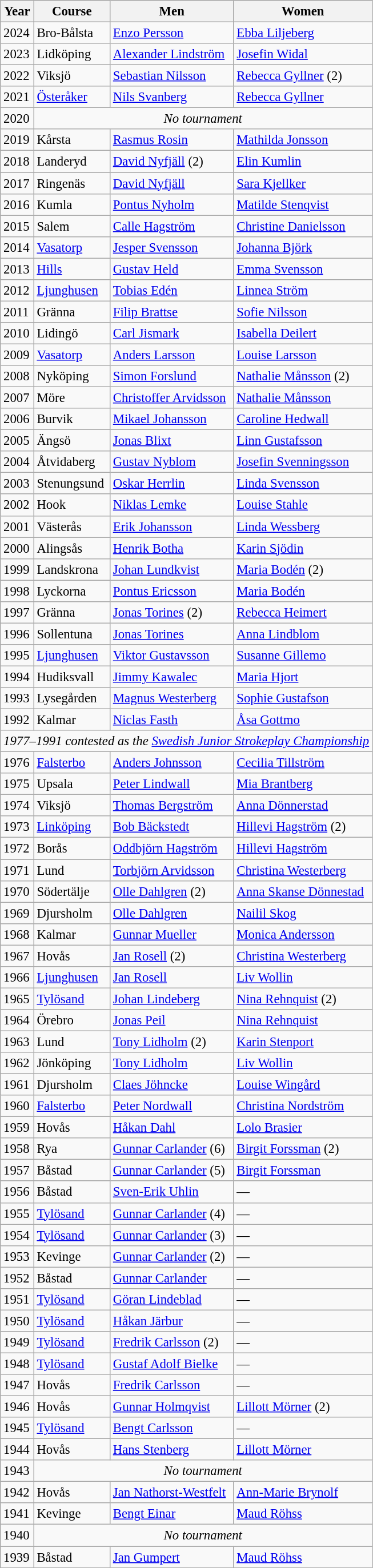<table class="wikitable sortable" style="text-align:left;font-size:95%">
<tr>
<th>Year</th>
<th>Course</th>
<th>Men</th>
<th>Women</th>
</tr>
<tr>
<td>2024</td>
<td>Bro-Bålsta</td>
<td><a href='#'>Enzo Persson</a></td>
<td><a href='#'>Ebba Liljeberg</a></td>
</tr>
<tr>
<td>2023</td>
<td>Lidköping</td>
<td><a href='#'>Alexander Lindström</a></td>
<td><a href='#'>Josefin Widal</a></td>
</tr>
<tr>
<td>2022</td>
<td>Viksjö</td>
<td><a href='#'>Sebastian Nilsson</a></td>
<td><a href='#'>Rebecca Gyllner</a> (2)</td>
</tr>
<tr>
<td>2021</td>
<td><a href='#'>Österåker</a></td>
<td><a href='#'>Nils Svanberg</a></td>
<td><a href='#'>Rebecca Gyllner</a></td>
</tr>
<tr>
<td>2020</td>
<td colspan=3 align=center><em>No tournament</em></td>
</tr>
<tr>
<td>2019</td>
<td>Kårsta</td>
<td><a href='#'>Rasmus Rosin</a></td>
<td><a href='#'>Mathilda Jonsson</a></td>
</tr>
<tr>
<td>2018</td>
<td>Landeryd</td>
<td><a href='#'>David Nyfjäll</a> (2)</td>
<td><a href='#'>Elin Kumlin</a></td>
</tr>
<tr>
<td>2017</td>
<td>Ringenäs</td>
<td><a href='#'>David Nyfjäll</a></td>
<td><a href='#'>Sara Kjellker</a></td>
</tr>
<tr>
<td>2016</td>
<td>Kumla</td>
<td><a href='#'>Pontus Nyholm</a></td>
<td><a href='#'>Matilde Stenqvist</a></td>
</tr>
<tr>
<td>2015</td>
<td>Salem</td>
<td><a href='#'>Calle Hagström</a></td>
<td><a href='#'>Christine Danielsson</a></td>
</tr>
<tr>
<td>2014</td>
<td><a href='#'>Vasatorp</a></td>
<td><a href='#'>Jesper Svensson</a></td>
<td><a href='#'>Johanna Björk</a></td>
</tr>
<tr>
<td>2013</td>
<td><a href='#'>Hills</a></td>
<td><a href='#'>Gustav Held</a></td>
<td><a href='#'>Emma Svensson</a></td>
</tr>
<tr>
<td>2012</td>
<td><a href='#'>Ljunghusen</a></td>
<td><a href='#'>Tobias Edén</a></td>
<td><a href='#'>Linnea Ström</a></td>
</tr>
<tr>
<td>2011</td>
<td>Gränna</td>
<td><a href='#'>Filip Brattse</a></td>
<td><a href='#'>Sofie Nilsson</a></td>
</tr>
<tr>
<td>2010</td>
<td>Lidingö</td>
<td><a href='#'>Carl Jismark</a></td>
<td><a href='#'>Isabella Deilert</a></td>
</tr>
<tr>
<td>2009</td>
<td><a href='#'>Vasatorp</a></td>
<td><a href='#'>Anders Larsson</a></td>
<td><a href='#'>Louise Larsson</a></td>
</tr>
<tr>
<td>2008</td>
<td>Nyköping</td>
<td><a href='#'>Simon Forslund</a></td>
<td><a href='#'>Nathalie Månsson</a> (2)</td>
</tr>
<tr>
<td>2007</td>
<td>Möre</td>
<td><a href='#'>Christoffer Arvidsson</a></td>
<td><a href='#'>Nathalie Månsson</a></td>
</tr>
<tr>
<td>2006</td>
<td>Burvik</td>
<td><a href='#'>Mikael Johansson</a></td>
<td><a href='#'>Caroline Hedwall</a></td>
</tr>
<tr>
<td>2005</td>
<td>Ängsö</td>
<td><a href='#'>Jonas Blixt</a></td>
<td><a href='#'>Linn Gustafsson</a></td>
</tr>
<tr>
<td>2004</td>
<td>Åtvidaberg</td>
<td><a href='#'>Gustav Nyblom</a></td>
<td><a href='#'>Josefin Svenningsson</a></td>
</tr>
<tr>
<td>2003</td>
<td>Stenungsund</td>
<td><a href='#'>Oskar Herrlin</a></td>
<td><a href='#'>Linda Svensson</a></td>
</tr>
<tr>
<td>2002</td>
<td>Hook</td>
<td><a href='#'>Niklas Lemke</a></td>
<td><a href='#'>Louise Stahle</a></td>
</tr>
<tr>
<td>2001</td>
<td>Västerås</td>
<td><a href='#'>Erik Johansson</a></td>
<td><a href='#'>Linda Wessberg</a></td>
</tr>
<tr>
<td>2000</td>
<td>Alingsås</td>
<td><a href='#'>Henrik Botha</a></td>
<td><a href='#'>Karin Sjödin</a></td>
</tr>
<tr>
<td>1999</td>
<td>Landskrona</td>
<td><a href='#'>Johan Lundkvist</a></td>
<td><a href='#'>Maria Bodén</a> (2)</td>
</tr>
<tr>
<td>1998</td>
<td>Lyckorna</td>
<td><a href='#'>Pontus Ericsson</a></td>
<td><a href='#'>Maria Bodén</a></td>
</tr>
<tr>
<td>1997</td>
<td>Gränna</td>
<td><a href='#'>Jonas Torines</a> (2)</td>
<td><a href='#'>Rebecca Heimert</a></td>
</tr>
<tr>
<td>1996</td>
<td>Sollentuna</td>
<td><a href='#'>Jonas Torines</a></td>
<td><a href='#'>Anna Lindblom</a></td>
</tr>
<tr>
<td>1995</td>
<td><a href='#'>Ljunghusen</a></td>
<td><a href='#'>Viktor Gustavsson</a></td>
<td><a href='#'>Susanne Gillemo</a></td>
</tr>
<tr>
<td>1994</td>
<td>Hudiksvall</td>
<td><a href='#'>Jimmy Kawalec</a></td>
<td><a href='#'>Maria Hjort</a></td>
</tr>
<tr>
<td>1993</td>
<td>Lysegården</td>
<td><a href='#'>Magnus Westerberg</a></td>
<td><a href='#'>Sophie Gustafson</a></td>
</tr>
<tr>
<td>1992</td>
<td>Kalmar</td>
<td><a href='#'>Niclas Fasth</a></td>
<td><a href='#'>Åsa Gottmo</a></td>
</tr>
<tr>
<td colspan=4><em>1977–1991 contested as the <a href='#'>Swedish Junior Strokeplay Championship</a></em></td>
</tr>
<tr>
<td>1976</td>
<td><a href='#'>Falsterbo</a></td>
<td><a href='#'>Anders Johnsson</a></td>
<td><a href='#'>Cecilia Tillström</a></td>
</tr>
<tr>
<td>1975</td>
<td>Upsala</td>
<td><a href='#'>Peter Lindwall</a></td>
<td><a href='#'>Mia Brantberg</a></td>
</tr>
<tr>
<td>1974</td>
<td>Viksjö</td>
<td><a href='#'>Thomas Bergström</a></td>
<td><a href='#'>Anna Dönnerstad</a></td>
</tr>
<tr>
<td>1973</td>
<td><a href='#'>Linköping</a></td>
<td><a href='#'>Bob Bäckstedt</a></td>
<td><a href='#'>Hillevi Hagström</a> (2)</td>
</tr>
<tr>
<td>1972</td>
<td>Borås</td>
<td><a href='#'>Oddbjörn Hagström</a></td>
<td><a href='#'>Hillevi Hagström</a></td>
</tr>
<tr>
<td>1971</td>
<td>Lund</td>
<td><a href='#'>Torbjörn Arvidsson</a></td>
<td><a href='#'>Christina Westerberg</a></td>
</tr>
<tr>
<td>1970</td>
<td>Södertälje</td>
<td><a href='#'>Olle Dahlgren</a> (2)</td>
<td><a href='#'>Anna Skanse Dönnestad</a></td>
</tr>
<tr>
<td>1969</td>
<td>Djursholm</td>
<td><a href='#'>Olle Dahlgren</a></td>
<td><a href='#'>Nailil Skog</a></td>
</tr>
<tr>
<td>1968</td>
<td>Kalmar</td>
<td><a href='#'>Gunnar Mueller</a></td>
<td><a href='#'>Monica Andersson</a></td>
</tr>
<tr>
<td>1967</td>
<td>Hovås</td>
<td><a href='#'>Jan Rosell</a> (2)</td>
<td><a href='#'>Christina Westerberg</a></td>
</tr>
<tr>
<td>1966</td>
<td><a href='#'>Ljunghusen</a></td>
<td><a href='#'>Jan Rosell</a></td>
<td><a href='#'>Liv Wollin</a></td>
</tr>
<tr>
<td>1965</td>
<td><a href='#'>Tylösand</a></td>
<td><a href='#'>Johan Lindeberg</a></td>
<td><a href='#'>Nina Rehnquist</a> (2)</td>
</tr>
<tr>
<td>1964</td>
<td>Örebro</td>
<td><a href='#'>Jonas Peil</a></td>
<td><a href='#'>Nina Rehnquist</a></td>
</tr>
<tr>
<td>1963</td>
<td>Lund</td>
<td><a href='#'>Tony Lidholm</a> (2)</td>
<td><a href='#'>Karin Stenport</a></td>
</tr>
<tr>
<td>1962</td>
<td>Jönköping</td>
<td><a href='#'>Tony Lidholm</a></td>
<td><a href='#'>Liv Wollin</a></td>
</tr>
<tr>
<td>1961</td>
<td>Djursholm</td>
<td><a href='#'>Claes Jöhncke</a></td>
<td><a href='#'>Louise Wingård</a></td>
</tr>
<tr>
<td>1960</td>
<td><a href='#'>Falsterbo</a></td>
<td><a href='#'>Peter Nordwall</a></td>
<td><a href='#'>Christina Nordström</a></td>
</tr>
<tr>
<td>1959</td>
<td>Hovås</td>
<td><a href='#'>Håkan Dahl</a></td>
<td><a href='#'>Lolo Brasier</a></td>
</tr>
<tr>
<td>1958</td>
<td>Rya</td>
<td><a href='#'>Gunnar Carlander</a> (6)</td>
<td><a href='#'>Birgit Forssman</a> (2)</td>
</tr>
<tr>
<td>1957</td>
<td>Båstad</td>
<td><a href='#'>Gunnar Carlander</a> (5)</td>
<td><a href='#'>Birgit Forssman</a></td>
</tr>
<tr>
<td>1956</td>
<td>Båstad</td>
<td><a href='#'>Sven-Erik Uhlin</a></td>
<td>—</td>
</tr>
<tr>
<td>1955</td>
<td><a href='#'>Tylösand</a></td>
<td><a href='#'>Gunnar Carlander</a> (4)</td>
<td>—</td>
</tr>
<tr>
<td>1954</td>
<td><a href='#'>Tylösand</a></td>
<td><a href='#'>Gunnar Carlander</a> (3)</td>
<td>—</td>
</tr>
<tr>
<td>1953</td>
<td>Kevinge</td>
<td><a href='#'>Gunnar Carlander</a> (2)</td>
<td>—</td>
</tr>
<tr>
<td>1952</td>
<td>Båstad</td>
<td><a href='#'>Gunnar Carlander</a></td>
<td>—</td>
</tr>
<tr>
<td>1951</td>
<td><a href='#'>Tylösand</a></td>
<td><a href='#'>Göran Lindeblad</a></td>
<td>—</td>
</tr>
<tr>
<td>1950</td>
<td><a href='#'>Tylösand</a></td>
<td><a href='#'>Håkan Järbur</a></td>
<td>—</td>
</tr>
<tr>
<td>1949</td>
<td><a href='#'>Tylösand</a></td>
<td><a href='#'>Fredrik Carlsson</a> (2)</td>
<td>—</td>
</tr>
<tr>
<td>1948</td>
<td><a href='#'>Tylösand</a></td>
<td><a href='#'>Gustaf Adolf Bielke</a></td>
<td>—</td>
</tr>
<tr>
<td>1947</td>
<td>Hovås</td>
<td><a href='#'>Fredrik Carlsson</a></td>
<td>—</td>
</tr>
<tr>
<td>1946</td>
<td>Hovås</td>
<td><a href='#'>Gunnar Holmqvist</a></td>
<td><a href='#'>Lillott Mörner</a> (2)</td>
</tr>
<tr>
<td>1945</td>
<td><a href='#'>Tylösand</a></td>
<td><a href='#'>Bengt Carlsson</a></td>
<td>—</td>
</tr>
<tr>
<td>1944</td>
<td>Hovås</td>
<td><a href='#'>Hans Stenberg</a></td>
<td><a href='#'>Lillott Mörner</a></td>
</tr>
<tr>
<td>1943</td>
<td colspan=3 align=center><em>No tournament</em></td>
</tr>
<tr>
<td>1942</td>
<td>Hovås</td>
<td><a href='#'>Jan Nathorst-Westfelt</a></td>
<td><a href='#'>Ann-Marie Brynolf</a></td>
</tr>
<tr>
<td>1941</td>
<td>Kevinge</td>
<td><a href='#'>Bengt Einar</a></td>
<td><a href='#'>Maud Röhss</a></td>
</tr>
<tr>
<td>1940</td>
<td colspan=3 align=center><em>No tournament</em></td>
</tr>
<tr>
<td>1939</td>
<td>Båstad</td>
<td><a href='#'>Jan Gumpert</a></td>
<td><a href='#'>Maud Röhss</a></td>
</tr>
</table>
